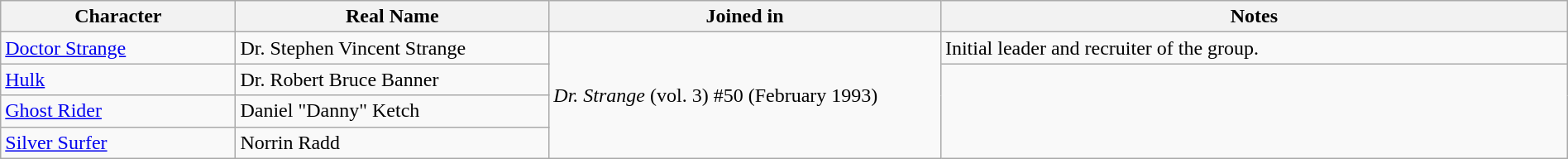<table class="wikitable" style="width:100%;">
<tr>
<th width=15%>Character</th>
<th width=20%>Real Name</th>
<th width=25%>Joined in</th>
<th width=40%>Notes</th>
</tr>
<tr>
<td><a href='#'>Doctor Strange</a></td>
<td>Dr. Stephen Vincent Strange</td>
<td rowspan="4"><em>Dr. Strange</em> (vol. 3) #50 (February 1993)</td>
<td>Initial leader and recruiter of the group.</td>
</tr>
<tr>
<td><a href='#'>Hulk</a></td>
<td>Dr. Robert Bruce Banner</td>
<td rowspan="3"></td>
</tr>
<tr>
<td><a href='#'>Ghost Rider</a></td>
<td>Daniel "Danny" Ketch</td>
</tr>
<tr>
<td><a href='#'>Silver Surfer</a></td>
<td>Norrin Radd</td>
</tr>
</table>
